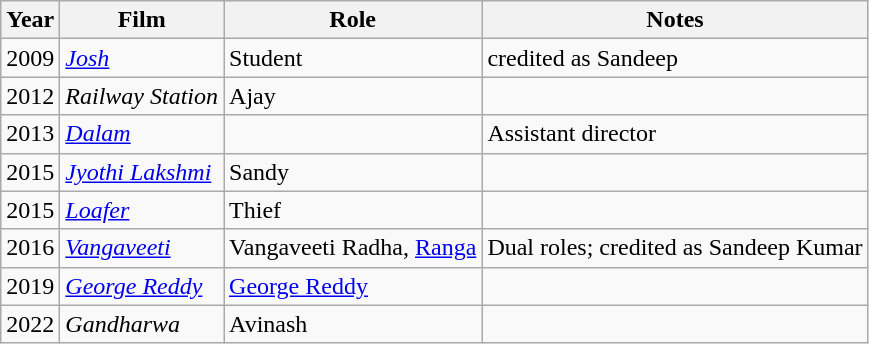<table class="wikitable sortable">
<tr>
<th>Year</th>
<th>Film</th>
<th>Role</th>
<th>Notes</th>
</tr>
<tr>
<td>2009</td>
<td><em><a href='#'>Josh</a></em></td>
<td>Student</td>
<td>credited as Sandeep</td>
</tr>
<tr>
<td>2012</td>
<td><em>Railway Station</em></td>
<td>Ajay</td>
<td></td>
</tr>
<tr>
<td>2013</td>
<td><em><a href='#'>Dalam</a></em></td>
<td></td>
<td>Assistant director</td>
</tr>
<tr>
<td>2015</td>
<td><em><a href='#'>Jyothi Lakshmi</a></em></td>
<td>Sandy</td>
<td></td>
</tr>
<tr>
<td>2015</td>
<td><em><a href='#'>Loafer</a></em></td>
<td>Thief</td>
<td></td>
</tr>
<tr>
<td>2016</td>
<td><em><a href='#'>Vangaveeti</a></em></td>
<td>Vangaveeti Radha, <a href='#'>Ranga</a></td>
<td>Dual roles; credited as Sandeep Kumar</td>
</tr>
<tr>
<td>2019</td>
<td><em><a href='#'>George Reddy</a></em></td>
<td><a href='#'>George Reddy</a></td>
<td></td>
</tr>
<tr>
<td>2022</td>
<td><em>Gandharwa</em></td>
<td>Avinash<em></td>
<td></td>
</tr>
</table>
